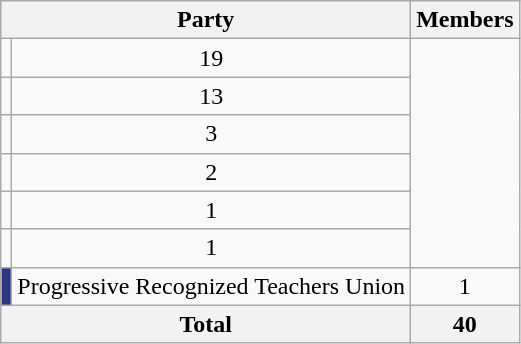<table class="wikitable sortable">
<tr>
<th colspan="2">Party</th>
<th>Members</th>
</tr>
<tr>
<td></td>
<td style="text-align: center;">19</td>
</tr>
<tr>
<td></td>
<td style="text-align: center;">13</td>
</tr>
<tr>
<td></td>
<td style="text-align: center;">3</td>
</tr>
<tr>
<td></td>
<td style="text-align: center;">2</td>
</tr>
<tr>
<td></td>
<td style="text-align: center;">1</td>
</tr>
<tr>
<td></td>
<td style="text-align: center;">1</td>
</tr>
<tr>
<td style="background-color: #2c3484"></td>
<td>Progressive Recognized Teachers Union</td>
<td style="text-align: center;">1</td>
</tr>
<tr>
<th colspan="2"><strong>Total</strong></th>
<th>40</th>
</tr>
</table>
